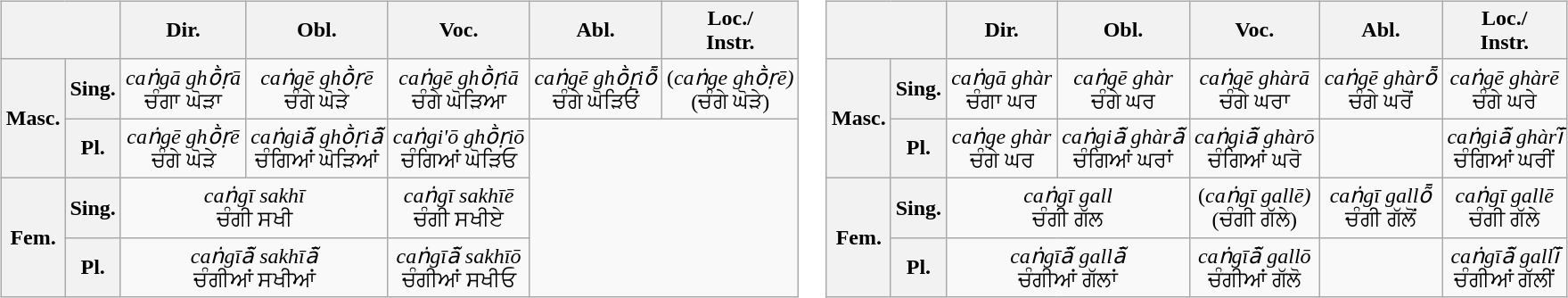<table>
<tr>
<td><br><table class="wikitable" style="text-align:center">
<tr>
<th colspan="2"></th>
<th>Dir.</th>
<th>Obl.</th>
<th>Voc.</th>
<th>Abl.</th>
<th>Loc./<br>Instr.</th>
</tr>
<tr>
<th rowspan="2">Masc.</th>
<th>Sing.</th>
<td><em>caṅgā ghṑṛā</em><br>ਚੰਗਾ ਘੋੜਾ<br></td>
<td><em>caṅgē ghṑṛē</em><br>ਚੰਗੇ ਘੋੜੇ<br></td>
<td><em>caṅgē ghṑṛiā</em><br>ਚੰਗੇ ਘੋੜਿਆ<br></td>
<td><em>caṅgē ghṑṛiȭ</em><br>ਚੰਗੇ ਘੋੜਿਓਂ<br></td>
<td>(<em>caṅge ghṑṛē)</em><br>(ਚੰਗੇ ਘੋੜੇ)<br></td>
</tr>
<tr>
<th>Pl.</th>
<td><em>caṅgē ghṑṛē</em><br>ਚੰਗੇ ਘੋੜੇ<br></td>
<td><em>caṅgiā̃ ghṑṛiā̃</em><br>ਚੰਗਿਆਂ ਘੋੜਿਆਂ<br></td>
<td><em>caṅgi'ō ghṑṛiō</em><br>ਚੰਗਿਆਂ ਘੋੜਿਓ<br></td>
<td colspan="2" rowspan="3"></td>
</tr>
<tr>
<th rowspan="2">Fem.</th>
<th>Sing.</th>
<td colspan="2"><em>caṅgī sakhī</em><br>ਚੰਗੀ ਸਖੀ<br></td>
<td><em>caṅgī sakhīē</em><br>ਚੰਗੀ ਸਖੀਏ<br></td>
</tr>
<tr>
<th>Pl.</th>
<td colspan="2"><em>caṅgīā̃ sakhīā̃</em><br>ਚੰਗੀਆਂ ਸਖੀਆਂ<br></td>
<td><em>caṅgīā̃ sakhīō</em><br>ਚੰਗੀਆਂ ਸਖੀਓ<br></td>
</tr>
</table>
</td>
<td><br><table class="wikitable" style="text-align:center">
<tr>
<th colspan="2"></th>
<th>Dir.</th>
<th>Obl.</th>
<th>Voc.</th>
<th>Abl.</th>
<th>Loc./<br>Instr.</th>
</tr>
<tr>
<th rowspan="2">Masc.</th>
<th>Sing.</th>
<td><em>caṅgā ghàr</em><br>ਚੰਗਾ ਘਰ<br></td>
<td><em>caṅgē ghàr</em><br>ਚੰਗੇ ਘਰ<br></td>
<td><em>caṅgē ghàrā</em><br>ਚੰਗੇ ਘਰਾ<br></td>
<td><em>caṅgē ghàrȭ</em><br>ਚੰਗੇ ਘਰੋਂ<br></td>
<td><em>caṅgē ghàrē</em><br>ਚੰਗੇ ਘਰੇ<br></td>
</tr>
<tr>
<th>Pl.</th>
<td><em>caṅge ghàr</em><br>ਚੰਗੇ ਘਰ<br></td>
<td><em>caṅgiā̃ ghàrā̃</em><br>ਚੰਗਿਆਂ ਘਰਾਂ<br></td>
<td><em>caṅgiā̃ ghàrō</em><br>ਚੰਗਿਆਂ ਘਰੋ<br></td>
<td></td>
<td><em>caṅgiā̃ ghàrī̃</em><br>ਚੰਗਿਆਂ ਘਰੀਂ<br></td>
</tr>
<tr>
<th rowspan="2">Fem.</th>
<th>Sing.</th>
<td colspan="2"><em>caṅgī gall</em><br>ਚੰਗੀ ਗੱਲ<br></td>
<td>(<em>caṅgī gallē)</em><br>(ਚੰਗੀ ਗੱਲੇ)<br></td>
<td><em>caṅgī gallȭ</em><br>ਚੰਗੀ ਗੱਲੋਂ<br></td>
<td><em>caṅgī gallē</em><br>ਚੰਗੀ ਗੱਲੇ<br></td>
</tr>
<tr>
<th>Pl.</th>
<td colspan="2"><em>caṅgīā̃ gallā̃</em><br>ਚੰਗੀਆਂ ਗੱਲਾਂ<br></td>
<td><em>caṅgīā̃ gallō</em><br>ਚੰਗੀਆਂ ਗੱਲੋ<br></td>
<td></td>
<td><em>caṅgīā̃ gallī̃</em><br>ਚੰਗੀਆਂ ਗੱਲੀਂ<br></td>
</tr>
</table>
</td>
</tr>
</table>
